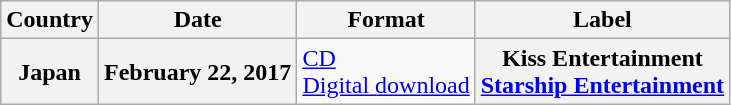<table class="wikitable plainrowheaders">
<tr>
<th scope="col">Country</th>
<th>Date</th>
<th>Format</th>
<th>Label</th>
</tr>
<tr>
<th scope="row" rowspan="1">Japan</th>
<th scope="row" rowspan="1">February 22, 2017</th>
<td><a href='#'>CD</a><br><a href='#'>Digital download</a></td>
<th scope="row" rowspan="1">Kiss Entertainment<br><a href='#'>Starship Entertainment</a></th>
</tr>
</table>
